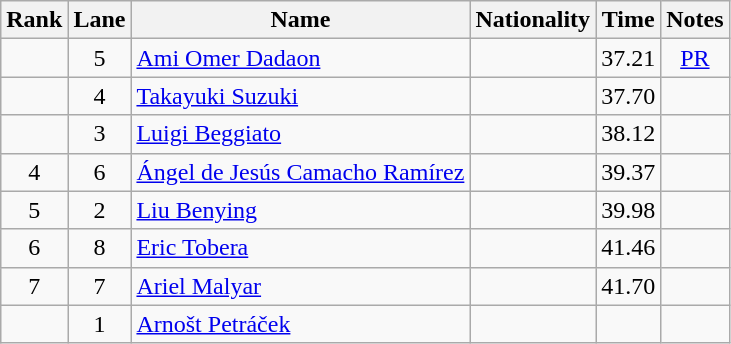<table class="wikitable sortable" style="text-align:center">
<tr>
<th>Rank</th>
<th>Lane</th>
<th>Name</th>
<th>Nationality</th>
<th>Time</th>
<th>Notes</th>
</tr>
<tr>
<td></td>
<td>5</td>
<td align=left><a href='#'>Ami Omer Dadaon</a></td>
<td align=left></td>
<td>37.21</td>
<td><a href='#'>PR</a></td>
</tr>
<tr>
<td></td>
<td>4</td>
<td align=left><a href='#'>Takayuki Suzuki</a></td>
<td align=left></td>
<td>37.70</td>
<td></td>
</tr>
<tr>
<td></td>
<td>3</td>
<td align=left><a href='#'>Luigi Beggiato</a></td>
<td align=left></td>
<td>38.12</td>
<td></td>
</tr>
<tr>
<td>4</td>
<td>6</td>
<td align=left><a href='#'>Ángel de Jesús Camacho Ramírez</a></td>
<td align=left></td>
<td>39.37</td>
<td></td>
</tr>
<tr>
<td>5</td>
<td>2</td>
<td align=left><a href='#'>Liu Benying</a></td>
<td align=left></td>
<td>39.98</td>
<td></td>
</tr>
<tr>
<td>6</td>
<td>8</td>
<td align=left><a href='#'>Eric Tobera</a></td>
<td align=left></td>
<td>41.46</td>
<td></td>
</tr>
<tr>
<td>7</td>
<td>7</td>
<td align=left><a href='#'>Ariel Malyar</a></td>
<td align=left></td>
<td>41.70</td>
<td></td>
</tr>
<tr>
<td></td>
<td>1</td>
<td align=left><a href='#'>Arnošt Petráček</a></td>
<td align=left></td>
<td></td>
<td></td>
</tr>
</table>
